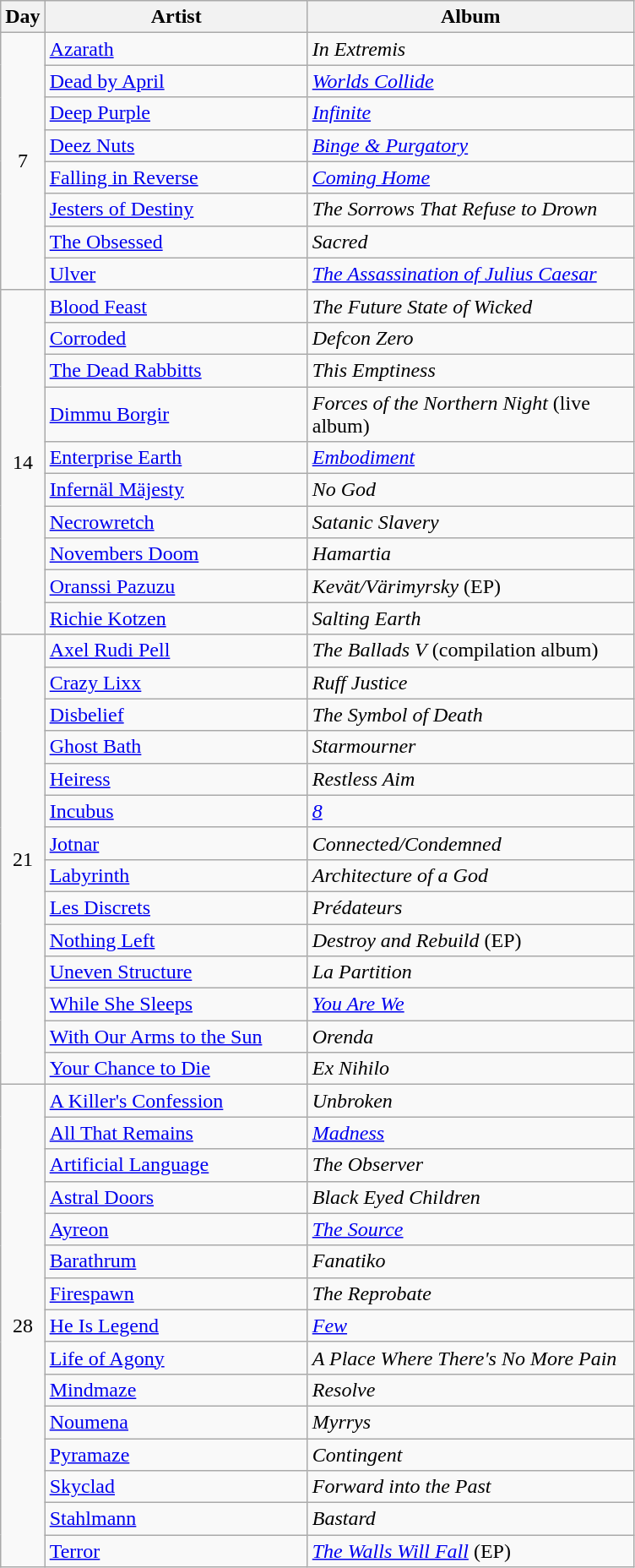<table class="wikitable">
<tr>
<th style="width:20px;">Day</th>
<th style="width:200px;">Artist</th>
<th style="width:250px;">Album</th>
</tr>
<tr>
<td rowspan="8" style="text-align:center;">7</td>
<td><a href='#'>Azarath</a></td>
<td><em>In Extremis</em></td>
</tr>
<tr>
<td><a href='#'>Dead by April</a></td>
<td><em><a href='#'>Worlds Collide</a></em></td>
</tr>
<tr>
<td><a href='#'>Deep Purple</a></td>
<td><em><a href='#'>Infinite</a></em></td>
</tr>
<tr>
<td><a href='#'>Deez Nuts</a></td>
<td><em><a href='#'>Binge & Purgatory</a></em></td>
</tr>
<tr>
<td><a href='#'>Falling in Reverse</a></td>
<td><em><a href='#'>Coming Home</a></em></td>
</tr>
<tr>
<td><a href='#'>Jesters of Destiny</a></td>
<td><em>The Sorrows That Refuse to Drown</em></td>
</tr>
<tr>
<td><a href='#'>The Obsessed</a></td>
<td><em>Sacred</em></td>
</tr>
<tr>
<td><a href='#'>Ulver</a></td>
<td><em><a href='#'>The Assassination of Julius Caesar</a></em></td>
</tr>
<tr>
<td style="text-align:center;" rowspan="10">14</td>
<td><a href='#'>Blood Feast</a></td>
<td><em>The Future State of Wicked</em></td>
</tr>
<tr>
<td><a href='#'>Corroded</a></td>
<td><em>Defcon Zero</em></td>
</tr>
<tr>
<td><a href='#'>The Dead Rabbitts</a></td>
<td><em>This Emptiness</em></td>
</tr>
<tr>
<td><a href='#'>Dimmu Borgir</a></td>
<td><em>Forces of the Northern Night</em> (live album)</td>
</tr>
<tr>
<td><a href='#'>Enterprise Earth</a></td>
<td><em><a href='#'>Embodiment</a></em></td>
</tr>
<tr>
<td><a href='#'>Infernäl Mäjesty</a></td>
<td><em>No God</em></td>
</tr>
<tr>
<td><a href='#'>Necrowretch</a></td>
<td><em>Satanic Slavery</em></td>
</tr>
<tr>
<td><a href='#'>Novembers Doom</a></td>
<td><em>Hamartia</em></td>
</tr>
<tr>
<td><a href='#'>Oranssi Pazuzu</a></td>
<td><em>Kevät/Värimyrsky</em> (EP)</td>
</tr>
<tr>
<td><a href='#'>Richie Kotzen</a></td>
<td><em>Salting Earth</em></td>
</tr>
<tr>
<td style="text-align:center;" rowspan="14">21</td>
<td><a href='#'>Axel Rudi Pell</a></td>
<td><em>The Ballads V</em> (compilation album)</td>
</tr>
<tr>
<td><a href='#'>Crazy Lixx</a></td>
<td><em>Ruff Justice</em></td>
</tr>
<tr>
<td><a href='#'>Disbelief</a></td>
<td><em>The Symbol of Death</em></td>
</tr>
<tr>
<td><a href='#'>Ghost Bath</a></td>
<td><em>Starmourner</em></td>
</tr>
<tr>
<td><a href='#'>Heiress</a></td>
<td><em>Restless Aim</em></td>
</tr>
<tr>
<td><a href='#'>Incubus</a></td>
<td><em><a href='#'>8</a></em></td>
</tr>
<tr>
<td><a href='#'>Jotnar</a></td>
<td><em>Connected/Condemned</em></td>
</tr>
<tr>
<td><a href='#'>Labyrinth</a></td>
<td><em>Architecture of a God</em></td>
</tr>
<tr>
<td><a href='#'>Les Discrets</a></td>
<td><em>Prédateurs</em></td>
</tr>
<tr>
<td><a href='#'>Nothing Left</a></td>
<td><em>Destroy and Rebuild</em> (EP)</td>
</tr>
<tr>
<td><a href='#'>Uneven Structure</a></td>
<td><em>La Partition</em></td>
</tr>
<tr>
<td><a href='#'>While She Sleeps</a></td>
<td><em><a href='#'>You Are We</a></em></td>
</tr>
<tr>
<td><a href='#'>With Our Arms to the Sun</a></td>
<td><em>Orenda</em></td>
</tr>
<tr>
<td><a href='#'>Your Chance to Die</a></td>
<td><em>Ex Nihilo</em></td>
</tr>
<tr>
<td style="text-align:center;" rowspan="15">28</td>
<td><a href='#'>A Killer's Confession</a></td>
<td><em>Unbroken</em></td>
</tr>
<tr>
<td><a href='#'>All That Remains</a></td>
<td><em><a href='#'>Madness</a></em></td>
</tr>
<tr>
<td><a href='#'>Artificial Language</a></td>
<td><em>The Observer</em></td>
</tr>
<tr>
<td><a href='#'>Astral Doors</a></td>
<td><em>Black Eyed Children</em></td>
</tr>
<tr>
<td><a href='#'>Ayreon</a></td>
<td><em><a href='#'>The Source</a></em></td>
</tr>
<tr>
<td><a href='#'>Barathrum</a></td>
<td><em>Fanatiko</em></td>
</tr>
<tr>
<td><a href='#'>Firespawn</a></td>
<td><em>The Reprobate</em></td>
</tr>
<tr>
<td><a href='#'>He Is Legend</a></td>
<td><em><a href='#'>Few</a></em></td>
</tr>
<tr>
<td><a href='#'>Life of Agony</a></td>
<td><em>A Place Where There's No More Pain</em></td>
</tr>
<tr>
<td><a href='#'>Mindmaze</a></td>
<td><em>Resolve</em></td>
</tr>
<tr>
<td><a href='#'>Noumena</a></td>
<td><em>Myrrys</em></td>
</tr>
<tr>
<td><a href='#'>Pyramaze</a></td>
<td><em>Contingent</em></td>
</tr>
<tr>
<td><a href='#'>Skyclad</a></td>
<td><em>Forward into the Past</em></td>
</tr>
<tr>
<td><a href='#'>Stahlmann</a></td>
<td><em>Bastard</em></td>
</tr>
<tr>
<td><a href='#'>Terror</a></td>
<td><em><a href='#'>The Walls Will Fall</a></em> (EP)</td>
</tr>
</table>
